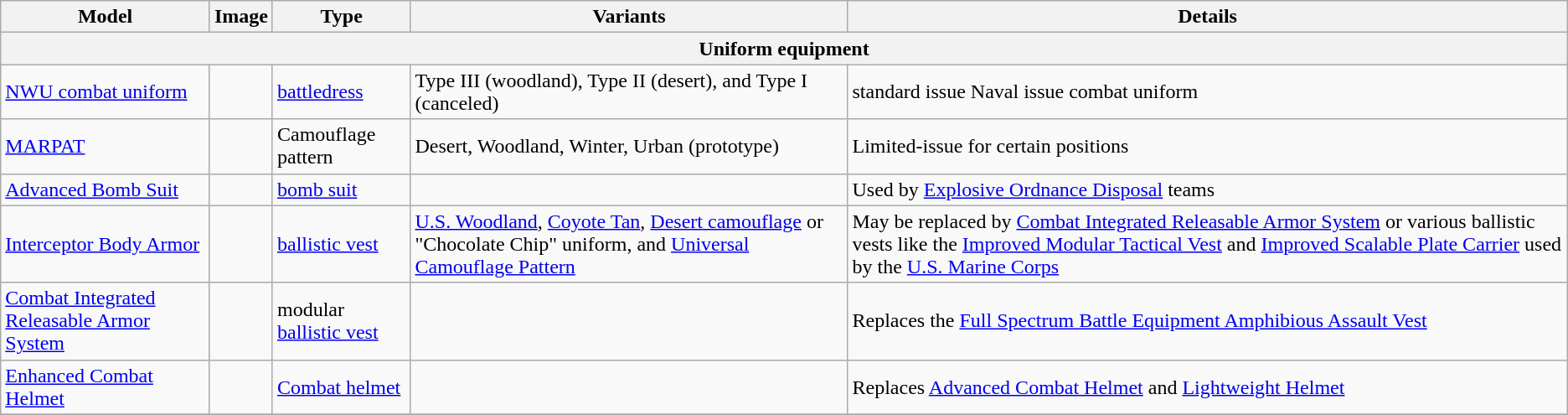<table class="wikitable">
<tr>
<th>Model</th>
<th>Image</th>
<th>Type</th>
<th>Variants</th>
<th>Details</th>
</tr>
<tr>
<th colspan="7">Uniform equipment</th>
</tr>
<tr>
<td><a href='#'>NWU combat uniform</a></td>
<td></td>
<td><a href='#'>battledress</a></td>
<td>Type III (woodland), Type II (desert), and Type I (canceled)</td>
<td>standard issue Naval issue combat uniform</td>
</tr>
<tr>
<td><a href='#'>MARPAT</a></td>
<td></td>
<td>Camouflage pattern</td>
<td>Desert, Woodland, Winter, Urban (prototype)</td>
<td>Limited-issue for certain positions</td>
</tr>
<tr>
<td><a href='#'>Advanced Bomb Suit</a></td>
<td></td>
<td><a href='#'>bomb suit</a></td>
<td></td>
<td>Used by <a href='#'>Explosive Ordnance Disposal</a> teams</td>
</tr>
<tr>
<td><a href='#'>Interceptor Body Armor</a></td>
<td></td>
<td><a href='#'>ballistic vest</a></td>
<td><a href='#'>U.S. Woodland</a>, <a href='#'>Coyote Tan</a>, <a href='#'>Desert camouflage</a> or "Chocolate Chip" uniform, and <a href='#'>Universal Camouflage Pattern</a></td>
<td>May be replaced by <a href='#'>Combat Integrated Releasable Armor System</a> or various ballistic vests like the <a href='#'>Improved Modular Tactical Vest</a> and <a href='#'>Improved Scalable Plate Carrier</a> used by the <a href='#'>U.S. Marine Corps</a></td>
</tr>
<tr>
<td><a href='#'>Combat Integrated Releasable Armor System</a></td>
<td></td>
<td>modular <a href='#'>ballistic vest</a></td>
<td></td>
<td>Replaces the <a href='#'>Full Spectrum Battle Equipment Amphibious Assault Vest</a></td>
</tr>
<tr>
<td><a href='#'>Enhanced Combat Helmet</a></td>
<td></td>
<td><a href='#'>Combat helmet</a></td>
<td></td>
<td>Replaces <a href='#'>Advanced Combat Helmet</a> and <a href='#'>Lightweight Helmet</a></td>
</tr>
<tr>
</tr>
</table>
